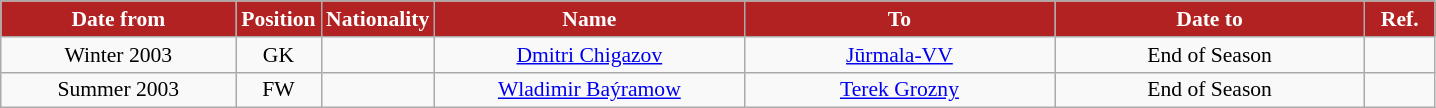<table class="wikitable" style="text-align:center; font-size:90%; ">
<tr>
<th style="background:#B22222; color:white; width:150px;">Date from</th>
<th style="background:#B22222; color:white; width:50px;">Position</th>
<th style="background:#B22222; color:white; width:50px;">Nationality</th>
<th style="background:#B22222; color:white; width:200px;">Name</th>
<th style="background:#B22222; color:white; width:200px;">To</th>
<th style="background:#B22222; color:white; width:200px;">Date to</th>
<th style="background:#B22222; color:white; width:40px;">Ref.</th>
</tr>
<tr>
<td>Winter 2003</td>
<td>GK</td>
<td></td>
<td><a href='#'>Dmitri Chigazov</a></td>
<td><a href='#'>Jūrmala-VV</a></td>
<td>End of Season</td>
<td></td>
</tr>
<tr>
<td>Summer 2003</td>
<td>FW</td>
<td></td>
<td><a href='#'>Wladimir Baýramow</a></td>
<td><a href='#'>Terek Grozny</a></td>
<td>End of Season</td>
<td></td>
</tr>
</table>
